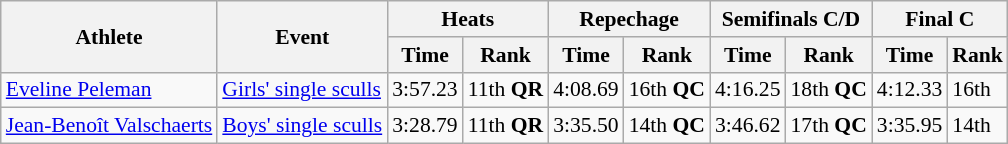<table class="wikitable" style="font-size:90%">
<tr>
<th rowspan="2">Athlete</th>
<th rowspan="2">Event</th>
<th colspan="2">Heats</th>
<th colspan="2">Repechage</th>
<th colspan="2">Semifinals C/D</th>
<th colspan="2">Final C</th>
</tr>
<tr>
<th>Time</th>
<th>Rank</th>
<th>Time</th>
<th>Rank</th>
<th>Time</th>
<th>Rank</th>
<th>Time</th>
<th>Rank</th>
</tr>
<tr>
<td><a href='#'>Eveline Peleman</a></td>
<td><a href='#'>Girls' single sculls</a></td>
<td>3:57.23</td>
<td>11th <strong>QR</strong></td>
<td>4:08.69</td>
<td>16th <strong>QC</strong></td>
<td>4:16.25</td>
<td>18th <strong>QC</strong></td>
<td>4:12.33</td>
<td>16th</td>
</tr>
<tr>
<td><a href='#'>Jean-Benoît Valschaerts</a></td>
<td><a href='#'>Boys' single sculls</a></td>
<td>3:28.79</td>
<td>11th <strong>QR</strong></td>
<td>3:35.50</td>
<td>14th <strong>QC</strong></td>
<td>3:46.62</td>
<td>17th <strong>QC</strong></td>
<td>3:35.95</td>
<td>14th</td>
</tr>
</table>
